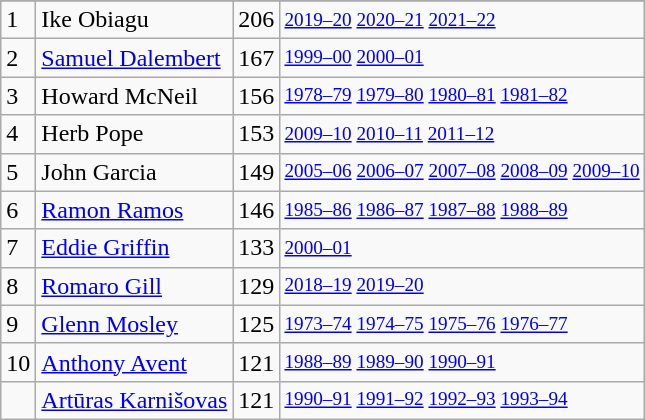<table class="wikitable">
<tr>
</tr>
<tr>
<td>1</td>
<td>Ike Obiagu</td>
<td>206</td>
<td style="font-size:80%;"><a href='#'>2019–20</a> <a href='#'>2020–21</a> <a href='#'>2021–22</a></td>
</tr>
<tr>
<td>2</td>
<td><a href='#'>Samuel Dalembert</a></td>
<td>167</td>
<td style="font-size:80%;"><a href='#'>1999–00</a> <a href='#'>2000–01</a></td>
</tr>
<tr>
<td>3</td>
<td>Howard McNeil</td>
<td>156</td>
<td style="font-size:80%;"><a href='#'>1978–79</a> <a href='#'>1979–80</a> <a href='#'>1980–81</a> <a href='#'>1981–82</a></td>
</tr>
<tr>
<td>4</td>
<td>Herb Pope</td>
<td>153</td>
<td style="font-size:80%;"><a href='#'>2009–10</a> <a href='#'>2010–11</a> <a href='#'>2011–12</a></td>
</tr>
<tr>
<td>5</td>
<td>John Garcia</td>
<td>149</td>
<td style="font-size:80%;"><a href='#'>2005–06</a> <a href='#'>2006–07</a> <a href='#'>2007–08</a> <a href='#'>2008–09</a> <a href='#'>2009–10</a></td>
</tr>
<tr>
<td>6</td>
<td><a href='#'>Ramon Ramos</a></td>
<td>146</td>
<td style="font-size:80%;"><a href='#'>1985–86</a> <a href='#'>1986–87</a> <a href='#'>1987–88</a> <a href='#'>1988–89</a></td>
</tr>
<tr>
<td>7</td>
<td><a href='#'>Eddie Griffin</a></td>
<td>133</td>
<td style="font-size:80%;"><a href='#'>2000–01</a></td>
</tr>
<tr>
<td>8</td>
<td><a href='#'>Romaro Gill</a></td>
<td>129</td>
<td style="font-size:80%;"><a href='#'>2018–19</a> <a href='#'>2019–20</a></td>
</tr>
<tr>
<td>9</td>
<td><a href='#'>Glenn Mosley</a></td>
<td>125</td>
<td style="font-size:80%;"><a href='#'>1973–74</a> <a href='#'>1974–75</a> <a href='#'>1975–76</a> <a href='#'>1976–77</a></td>
</tr>
<tr>
<td>10</td>
<td><a href='#'>Anthony Avent</a></td>
<td>121</td>
<td style="font-size:80%;"><a href='#'>1988–89</a> <a href='#'>1989–90</a> <a href='#'>1990–91</a></td>
</tr>
<tr>
<td></td>
<td><a href='#'>Artūras Karnišovas</a></td>
<td>121</td>
<td style="font-size:80%;"><a href='#'>1990–91</a> <a href='#'>1991–92</a> <a href='#'>1992–93</a> <a href='#'>1993–94</a></td>
</tr>
</table>
